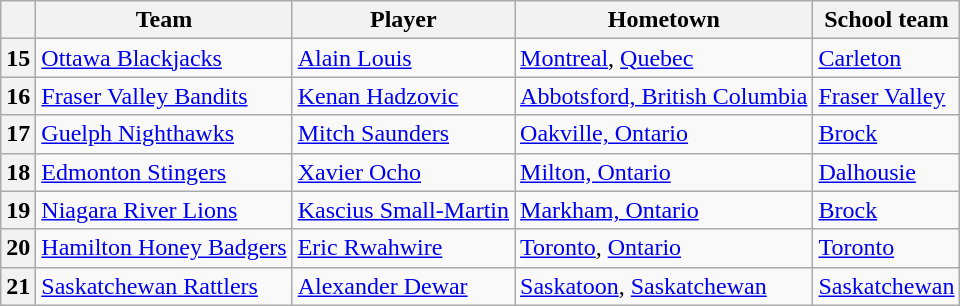<table class="wikitable">
<tr>
<th></th>
<th>Team</th>
<th>Player</th>
<th>Hometown</th>
<th>School team</th>
</tr>
<tr>
<th>15</th>
<td><a href='#'>Ottawa Blackjacks</a></td>
<td><a href='#'>Alain Louis</a></td>
<td> <a href='#'>Montreal</a>,  <a href='#'>Quebec</a></td>
<td><a href='#'>Carleton</a></td>
</tr>
<tr>
<th>16</th>
<td><a href='#'>Fraser Valley Bandits</a></td>
<td><a href='#'>Kenan Hadzovic</a></td>
<td> <a href='#'>Abbotsford, British Columbia</a></td>
<td><a href='#'>Fraser Valley</a></td>
</tr>
<tr>
<th>17</th>
<td><a href='#'>Guelph Nighthawks</a></td>
<td><a href='#'>Mitch Saunders</a></td>
<td> <a href='#'>Oakville, Ontario</a></td>
<td><a href='#'>Brock</a></td>
</tr>
<tr>
<th>18</th>
<td><a href='#'>Edmonton Stingers</a></td>
<td><a href='#'>Xavier Ocho</a></td>
<td> <a href='#'>Milton, Ontario</a></td>
<td><a href='#'>Dalhousie</a></td>
</tr>
<tr>
<th>19</th>
<td><a href='#'>Niagara River Lions</a></td>
<td><a href='#'>Kascius Small-Martin</a></td>
<td> <a href='#'>Markham, Ontario</a></td>
<td><a href='#'>Brock</a></td>
</tr>
<tr>
<th>20</th>
<td><a href='#'>Hamilton Honey Badgers</a></td>
<td><a href='#'>Eric Rwahwire</a></td>
<td> <a href='#'>Toronto</a>, <a href='#'>Ontario</a></td>
<td><a href='#'>Toronto</a></td>
</tr>
<tr>
<th>21</th>
<td><a href='#'>Saskatchewan Rattlers</a></td>
<td><a href='#'>Alexander Dewar</a></td>
<td> <a href='#'>Saskatoon</a>, <a href='#'>Saskatchewan</a></td>
<td><a href='#'>Saskatchewan</a></td>
</tr>
</table>
